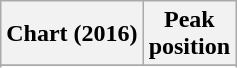<table class="wikitable sortable">
<tr>
<th align="left">Chart (2016)</th>
<th align="center">Peak<br>position</th>
</tr>
<tr>
</tr>
<tr>
</tr>
</table>
